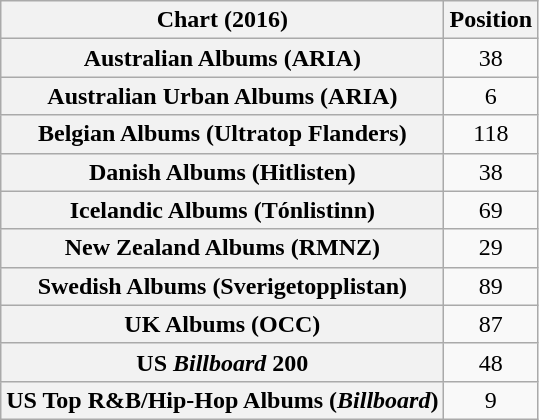<table class="wikitable sortable plainrowheaders" style="text-align:center">
<tr>
<th scope="col">Chart (2016)</th>
<th scope="col">Position</th>
</tr>
<tr>
<th scope="row">Australian Albums (ARIA)</th>
<td>38</td>
</tr>
<tr>
<th scope="row">Australian Urban Albums (ARIA)</th>
<td>6</td>
</tr>
<tr>
<th scope="row">Belgian Albums (Ultratop Flanders)</th>
<td>118</td>
</tr>
<tr>
<th scope="row">Danish Albums (Hitlisten)</th>
<td>38</td>
</tr>
<tr>
<th scope="row">Icelandic Albums (Tónlistinn)</th>
<td>69</td>
</tr>
<tr>
<th scope="row">New Zealand Albums (RMNZ)</th>
<td>29</td>
</tr>
<tr>
<th scope="row">Swedish Albums (Sverigetopplistan)</th>
<td>89</td>
</tr>
<tr>
<th scope="row">UK Albums (OCC)</th>
<td>87</td>
</tr>
<tr>
<th scope="row">US <em>Billboard</em> 200</th>
<td>48</td>
</tr>
<tr>
<th scope="row">US Top R&B/Hip-Hop Albums (<em>Billboard</em>)</th>
<td>9</td>
</tr>
</table>
